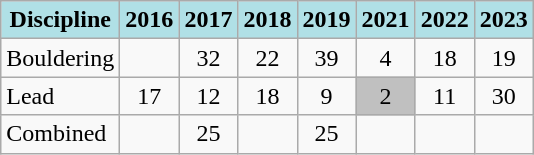<table class="wikitable" style="text-align: center">
<tr>
<th style="background: #b0e0e6">Discipline</th>
<th style="background: #b0e0e6">2016</th>
<th style="background: #b0e0e6">2017</th>
<th style="background: #b0e0e6">2018</th>
<th style="background: #b0e0e6">2019</th>
<th style="background: #b0e0e6">2021</th>
<th style="background: #b0e0e6">2022</th>
<th style="background: #b0e0e6">2023</th>
</tr>
<tr>
<td align="left">Bouldering</td>
<td></td>
<td>32</td>
<td>22</td>
<td>39</td>
<td>4</td>
<td>18</td>
<td>19</td>
</tr>
<tr>
<td align="left">Lead</td>
<td>17</td>
<td>12</td>
<td>18</td>
<td>9</td>
<td style="background: silver">2</td>
<td>11</td>
<td>30</td>
</tr>
<tr>
<td align="left">Combined</td>
<td></td>
<td>25</td>
<td></td>
<td>25</td>
<td></td>
<td></td>
<td></td>
</tr>
</table>
